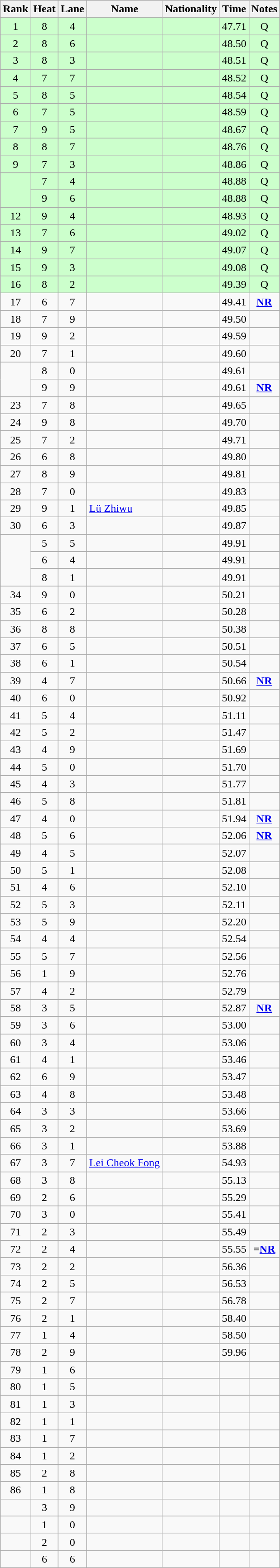<table class="wikitable sortable" style="text-align:center">
<tr>
<th>Rank</th>
<th>Heat</th>
<th>Lane</th>
<th>Name</th>
<th>Nationality</th>
<th>Time</th>
<th>Notes</th>
</tr>
<tr bgcolor=ccffcc>
<td>1</td>
<td>8</td>
<td>4</td>
<td align=left></td>
<td align=left></td>
<td>47.71</td>
<td>Q</td>
</tr>
<tr bgcolor=ccffcc>
<td>2</td>
<td>8</td>
<td>6</td>
<td align=left></td>
<td align=left></td>
<td>48.50</td>
<td>Q</td>
</tr>
<tr bgcolor=ccffcc>
<td>3</td>
<td>8</td>
<td>3</td>
<td align=left></td>
<td align=left></td>
<td>48.51</td>
<td>Q</td>
</tr>
<tr bgcolor=ccffcc>
<td>4</td>
<td>7</td>
<td>7</td>
<td align=left></td>
<td align=left></td>
<td>48.52</td>
<td>Q</td>
</tr>
<tr bgcolor=ccffcc>
<td>5</td>
<td>8</td>
<td>5</td>
<td align=left></td>
<td align=left></td>
<td>48.54</td>
<td>Q</td>
</tr>
<tr bgcolor=ccffcc>
<td>6</td>
<td>7</td>
<td>5</td>
<td align=left></td>
<td align=left></td>
<td>48.59</td>
<td>Q</td>
</tr>
<tr bgcolor=ccffcc>
<td>7</td>
<td>9</td>
<td>5</td>
<td align=left></td>
<td align=left></td>
<td>48.67</td>
<td>Q</td>
</tr>
<tr bgcolor=ccffcc>
<td>8</td>
<td>8</td>
<td>7</td>
<td align=left></td>
<td align=left></td>
<td>48.76</td>
<td>Q</td>
</tr>
<tr bgcolor=ccffcc>
<td>9</td>
<td>7</td>
<td>3</td>
<td align=left></td>
<td align=left></td>
<td>48.86</td>
<td>Q</td>
</tr>
<tr bgcolor=ccffcc>
<td rowspan="2"></td>
<td>7</td>
<td>4</td>
<td align=left></td>
<td align=left></td>
<td>48.88</td>
<td>Q</td>
</tr>
<tr bgcolor=ccffcc>
<td>9</td>
<td>6</td>
<td align=left></td>
<td align=left></td>
<td>48.88</td>
<td>Q</td>
</tr>
<tr bgcolor=ccffcc>
<td>12</td>
<td>9</td>
<td>4</td>
<td align=left></td>
<td align=left></td>
<td>48.93</td>
<td>Q</td>
</tr>
<tr bgcolor=ccffcc>
<td>13</td>
<td>7</td>
<td>6</td>
<td align=left></td>
<td align=left></td>
<td>49.02</td>
<td>Q</td>
</tr>
<tr bgcolor=ccffcc>
<td>14</td>
<td>9</td>
<td>7</td>
<td align=left></td>
<td align=left></td>
<td>49.07</td>
<td>Q</td>
</tr>
<tr bgcolor=ccffcc>
<td>15</td>
<td>9</td>
<td>3</td>
<td align=left></td>
<td align=left></td>
<td>49.08</td>
<td>Q</td>
</tr>
<tr bgcolor=ccffcc>
<td>16</td>
<td>8</td>
<td>2</td>
<td align=left></td>
<td align=left></td>
<td>49.39</td>
<td>Q</td>
</tr>
<tr>
<td>17</td>
<td>6</td>
<td>7</td>
<td align=left></td>
<td align=left></td>
<td>49.41</td>
<td><strong><a href='#'>NR</a></strong></td>
</tr>
<tr>
<td>18</td>
<td>7</td>
<td>9</td>
<td align=left></td>
<td align=left></td>
<td>49.50</td>
<td></td>
</tr>
<tr>
<td>19</td>
<td>9</td>
<td>2</td>
<td align=left></td>
<td align=left></td>
<td>49.59</td>
<td></td>
</tr>
<tr>
<td>20</td>
<td>7</td>
<td>1</td>
<td align=left></td>
<td align=left></td>
<td>49.60</td>
<td></td>
</tr>
<tr>
<td rowspan="2"></td>
<td>8</td>
<td>0</td>
<td align=left></td>
<td align=left></td>
<td>49.61</td>
<td></td>
</tr>
<tr>
<td>9</td>
<td>9</td>
<td align=left></td>
<td align=left></td>
<td>49.61</td>
<td><strong><a href='#'>NR</a></strong></td>
</tr>
<tr>
<td>23</td>
<td>7</td>
<td>8</td>
<td align=left></td>
<td align=left></td>
<td>49.65</td>
<td></td>
</tr>
<tr>
<td>24</td>
<td>9</td>
<td>8</td>
<td align=left></td>
<td align=left></td>
<td>49.70</td>
<td></td>
</tr>
<tr>
<td>25</td>
<td>7</td>
<td>2</td>
<td align=left></td>
<td align=left></td>
<td>49.71</td>
<td></td>
</tr>
<tr>
<td>26</td>
<td>6</td>
<td>8</td>
<td align=left></td>
<td align=left></td>
<td>49.80</td>
<td></td>
</tr>
<tr>
<td>27</td>
<td>8</td>
<td>9</td>
<td align=left></td>
<td align=left></td>
<td>49.81</td>
<td></td>
</tr>
<tr>
<td>28</td>
<td>7</td>
<td>0</td>
<td align=left></td>
<td align=left></td>
<td>49.83</td>
<td></td>
</tr>
<tr>
<td>29</td>
<td>9</td>
<td>1</td>
<td align=left><a href='#'>Lü Zhiwu</a></td>
<td align=left></td>
<td>49.85</td>
<td></td>
</tr>
<tr>
<td>30</td>
<td>6</td>
<td>3</td>
<td align=left></td>
<td align=left></td>
<td>49.87</td>
<td></td>
</tr>
<tr>
<td rowspan="3"></td>
<td>5</td>
<td>5</td>
<td align=left></td>
<td align=left></td>
<td>49.91</td>
<td></td>
</tr>
<tr>
<td>6</td>
<td>4</td>
<td align=left></td>
<td align=left></td>
<td>49.91</td>
<td></td>
</tr>
<tr>
<td>8</td>
<td>1</td>
<td align=left></td>
<td align=left></td>
<td>49.91</td>
<td></td>
</tr>
<tr>
<td>34</td>
<td>9</td>
<td>0</td>
<td align=left></td>
<td align=left></td>
<td>50.21</td>
<td></td>
</tr>
<tr>
<td>35</td>
<td>6</td>
<td>2</td>
<td align=left></td>
<td align=left></td>
<td>50.28</td>
<td></td>
</tr>
<tr>
<td>36</td>
<td>8</td>
<td>8</td>
<td align=left></td>
<td align=left></td>
<td>50.38</td>
<td></td>
</tr>
<tr>
<td>37</td>
<td>6</td>
<td>5</td>
<td align=left></td>
<td align=left></td>
<td>50.51</td>
<td></td>
</tr>
<tr>
<td>38</td>
<td>6</td>
<td>1</td>
<td align=left></td>
<td align=left></td>
<td>50.54</td>
<td></td>
</tr>
<tr>
<td>39</td>
<td>4</td>
<td>7</td>
<td align=left></td>
<td align=left></td>
<td>50.66</td>
<td><strong><a href='#'>NR</a></strong></td>
</tr>
<tr>
<td>40</td>
<td>6</td>
<td>0</td>
<td align=left></td>
<td align=left></td>
<td>50.92</td>
<td></td>
</tr>
<tr>
<td>41</td>
<td>5</td>
<td>4</td>
<td align=left></td>
<td align=left></td>
<td>51.11</td>
<td></td>
</tr>
<tr>
<td>42</td>
<td>5</td>
<td>2</td>
<td align=left></td>
<td align=left></td>
<td>51.47</td>
<td></td>
</tr>
<tr>
<td>43</td>
<td>4</td>
<td>9</td>
<td align=left></td>
<td align=left></td>
<td>51.69</td>
<td></td>
</tr>
<tr>
<td>44</td>
<td>5</td>
<td>0</td>
<td align=left></td>
<td align=left></td>
<td>51.70</td>
<td></td>
</tr>
<tr>
<td>45</td>
<td>4</td>
<td>3</td>
<td align=left></td>
<td align=left></td>
<td>51.77</td>
<td></td>
</tr>
<tr>
<td>46</td>
<td>5</td>
<td>8</td>
<td align=left></td>
<td align=left></td>
<td>51.81</td>
<td></td>
</tr>
<tr>
<td>47</td>
<td>4</td>
<td>0</td>
<td align=left></td>
<td align=left></td>
<td>51.94</td>
<td><strong><a href='#'>NR</a></strong></td>
</tr>
<tr>
<td>48</td>
<td>5</td>
<td>6</td>
<td align=left></td>
<td align=left></td>
<td>52.06</td>
<td><strong><a href='#'>NR</a></strong></td>
</tr>
<tr>
<td>49</td>
<td>4</td>
<td>5</td>
<td align=left></td>
<td align=left></td>
<td>52.07</td>
<td></td>
</tr>
<tr>
<td>50</td>
<td>5</td>
<td>1</td>
<td align=left></td>
<td align=left></td>
<td>52.08</td>
<td></td>
</tr>
<tr>
<td>51</td>
<td>4</td>
<td>6</td>
<td align=left></td>
<td align=left></td>
<td>52.10</td>
<td></td>
</tr>
<tr>
<td>52</td>
<td>5</td>
<td>3</td>
<td align=left></td>
<td align=left></td>
<td>52.11</td>
<td></td>
</tr>
<tr>
<td>53</td>
<td>5</td>
<td>9</td>
<td align=left></td>
<td align=left></td>
<td>52.20</td>
<td></td>
</tr>
<tr>
<td>54</td>
<td>4</td>
<td>4</td>
<td align=left></td>
<td align=left></td>
<td>52.54</td>
<td></td>
</tr>
<tr>
<td>55</td>
<td>5</td>
<td>7</td>
<td align=left></td>
<td align=left></td>
<td>52.56</td>
<td></td>
</tr>
<tr>
<td>56</td>
<td>1</td>
<td>9</td>
<td align=left></td>
<td align=left></td>
<td>52.76</td>
<td></td>
</tr>
<tr>
<td>57</td>
<td>4</td>
<td>2</td>
<td align=left></td>
<td align=left></td>
<td>52.79</td>
<td></td>
</tr>
<tr>
<td>58</td>
<td>3</td>
<td>5</td>
<td align=left></td>
<td align=left></td>
<td>52.87</td>
<td><strong><a href='#'>NR</a></strong></td>
</tr>
<tr>
<td>59</td>
<td>3</td>
<td>6</td>
<td align=left></td>
<td align=left></td>
<td>53.00</td>
<td></td>
</tr>
<tr>
<td>60</td>
<td>3</td>
<td>4</td>
<td align=left></td>
<td align=left></td>
<td>53.06</td>
<td></td>
</tr>
<tr>
<td>61</td>
<td>4</td>
<td>1</td>
<td align=left></td>
<td align=left></td>
<td>53.46</td>
<td></td>
</tr>
<tr>
<td>62</td>
<td>6</td>
<td>9</td>
<td align=left></td>
<td align=left></td>
<td>53.47</td>
<td></td>
</tr>
<tr>
<td>63</td>
<td>4</td>
<td>8</td>
<td align=left></td>
<td align=left></td>
<td>53.48</td>
<td></td>
</tr>
<tr>
<td>64</td>
<td>3</td>
<td>3</td>
<td align=left></td>
<td align=left></td>
<td>53.66</td>
<td></td>
</tr>
<tr>
<td>65</td>
<td>3</td>
<td>2</td>
<td align=left></td>
<td align=left></td>
<td>53.69</td>
<td></td>
</tr>
<tr>
<td>66</td>
<td>3</td>
<td>1</td>
<td align=left></td>
<td align=left></td>
<td>53.88</td>
<td></td>
</tr>
<tr>
<td>67</td>
<td>3</td>
<td>7</td>
<td align=left><a href='#'>Lei Cheok Fong</a></td>
<td align=left></td>
<td>54.93</td>
<td></td>
</tr>
<tr>
<td>68</td>
<td>3</td>
<td>8</td>
<td align=left></td>
<td align=left></td>
<td>55.13</td>
<td></td>
</tr>
<tr>
<td>69</td>
<td>2</td>
<td>6</td>
<td align=left></td>
<td align=left></td>
<td>55.29</td>
<td></td>
</tr>
<tr>
<td>70</td>
<td>3</td>
<td>0</td>
<td align=left></td>
<td align=left></td>
<td>55.41</td>
<td></td>
</tr>
<tr>
<td>71</td>
<td>2</td>
<td>3</td>
<td align=left></td>
<td align=left></td>
<td>55.49</td>
<td></td>
</tr>
<tr>
<td>72</td>
<td>2</td>
<td>4</td>
<td align=left></td>
<td align=left></td>
<td>55.55</td>
<td><strong>=<a href='#'>NR</a></strong></td>
</tr>
<tr>
<td>73</td>
<td>2</td>
<td>2</td>
<td align=left></td>
<td align=left></td>
<td>56.36</td>
<td></td>
</tr>
<tr>
<td>74</td>
<td>2</td>
<td>5</td>
<td align=left></td>
<td align=left></td>
<td>56.53</td>
<td></td>
</tr>
<tr>
<td>75</td>
<td>2</td>
<td>7</td>
<td align=left></td>
<td align=left></td>
<td>56.78</td>
<td></td>
</tr>
<tr>
<td>76</td>
<td>2</td>
<td>1</td>
<td align=left></td>
<td align=left></td>
<td>58.40</td>
<td></td>
</tr>
<tr>
<td>77</td>
<td>1</td>
<td>4</td>
<td align=left></td>
<td align=left></td>
<td>58.50</td>
<td></td>
</tr>
<tr>
<td>78</td>
<td>2</td>
<td>9</td>
<td align=left></td>
<td align=left></td>
<td>59.96</td>
<td></td>
</tr>
<tr>
<td>79</td>
<td>1</td>
<td>6</td>
<td align=left></td>
<td align=left></td>
<td></td>
<td></td>
</tr>
<tr>
<td>80</td>
<td>1</td>
<td>5</td>
<td align=left></td>
<td align=left></td>
<td></td>
<td></td>
</tr>
<tr>
<td>81</td>
<td>1</td>
<td>3</td>
<td align=left></td>
<td align=left></td>
<td></td>
<td></td>
</tr>
<tr>
<td>82</td>
<td>1</td>
<td>1</td>
<td align=left></td>
<td align=left></td>
<td></td>
<td></td>
</tr>
<tr>
<td>83</td>
<td>1</td>
<td>7</td>
<td align=left></td>
<td align=left></td>
<td></td>
<td></td>
</tr>
<tr>
<td>84</td>
<td>1</td>
<td>2</td>
<td align=left></td>
<td align=left></td>
<td></td>
<td></td>
</tr>
<tr>
<td>85</td>
<td>2</td>
<td>8</td>
<td align=left></td>
<td align=left></td>
<td></td>
<td></td>
</tr>
<tr>
<td>86</td>
<td>1</td>
<td>8</td>
<td align=left></td>
<td align=left></td>
<td></td>
<td></td>
</tr>
<tr>
<td></td>
<td>3</td>
<td>9</td>
<td align=left></td>
<td align=left></td>
<td></td>
<td></td>
</tr>
<tr>
<td></td>
<td>1</td>
<td>0</td>
<td align=left></td>
<td align=left></td>
<td></td>
<td></td>
</tr>
<tr>
<td></td>
<td>2</td>
<td>0</td>
<td align=left></td>
<td align=left></td>
<td></td>
<td></td>
</tr>
<tr>
<td></td>
<td>6</td>
<td>6</td>
<td align=left></td>
<td align=left></td>
<td></td>
<td></td>
</tr>
</table>
